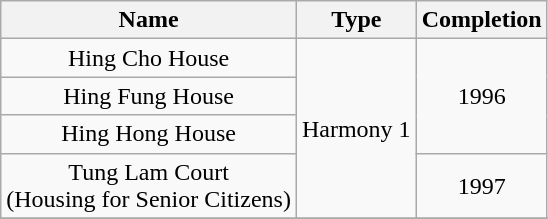<table class="wikitable" style="text-align: center">
<tr>
<th>Name</th>
<th>Type</th>
<th>Completion</th>
</tr>
<tr>
<td>Hing Cho House</td>
<td rowspan="4">Harmony 1</td>
<td rowspan="3">1996</td>
</tr>
<tr>
<td>Hing Fung House</td>
</tr>
<tr>
<td>Hing Hong House</td>
</tr>
<tr>
<td>Tung Lam Court<br>(Housing for Senior Citizens)</td>
<td rowspan="1">1997</td>
</tr>
<tr>
</tr>
</table>
